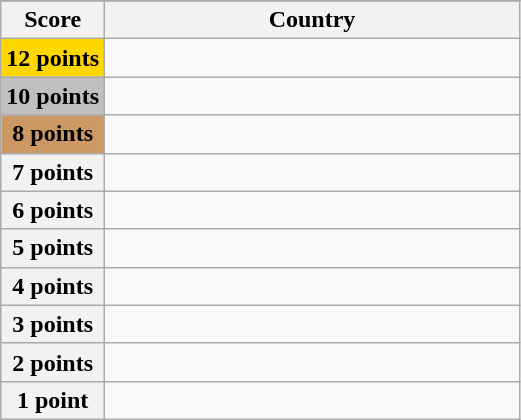<table class="wikitable">
<tr>
</tr>
<tr>
<th scope="col" width="20%">Score</th>
<th scope="col">Country</th>
</tr>
<tr>
<th scope="row" style="background:gold">12 points</th>
<td></td>
</tr>
<tr>
<th scope="row" style="background:silver">10 points</th>
<td></td>
</tr>
<tr>
<th scope="row" style="background:#CC9966">8 points</th>
<td></td>
</tr>
<tr>
<th scope="row">7 points</th>
<td></td>
</tr>
<tr>
<th scope="row">6 points</th>
<td></td>
</tr>
<tr>
<th scope="row">5 points</th>
<td></td>
</tr>
<tr>
<th scope="row">4 points</th>
<td></td>
</tr>
<tr>
<th scope="row">3 points</th>
<td></td>
</tr>
<tr>
<th scope="row">2 points</th>
<td></td>
</tr>
<tr>
<th scope="row">1 point</th>
<td></td>
</tr>
</table>
